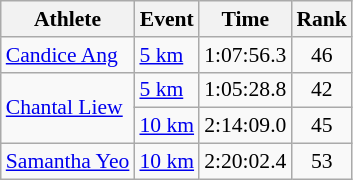<table class=wikitable style="font-size:90%;">
<tr>
<th>Athlete</th>
<th>Event</th>
<th>Time</th>
<th>Rank</th>
</tr>
<tr style="text-align:center">
<td style="text-align:left"><a href='#'>Candice Ang</a></td>
<td style="text-align:left"><a href='#'>5 km</a></td>
<td>1:07:56.3</td>
<td>46</td>
</tr>
<tr style="text-align:center">
<td style="text-align:left" rowspan=2><a href='#'>Chantal Liew</a></td>
<td style="text-align:left"><a href='#'>5 km</a></td>
<td>1:05:28.8</td>
<td>42</td>
</tr>
<tr style="text-align:center">
<td style="text-align:left"><a href='#'>10 km</a></td>
<td>2:14:09.0</td>
<td>45</td>
</tr>
<tr style="text-align:center">
<td style="text-align:left"><a href='#'>Samantha Yeo</a></td>
<td style="text-align:left"><a href='#'>10 km</a></td>
<td>2:20:02.4</td>
<td>53</td>
</tr>
</table>
